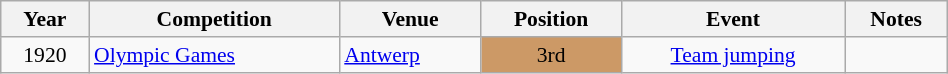<table class="wikitable" width=50% style="font-size:90%; text-align:center;">
<tr>
<th>Year</th>
<th>Competition</th>
<th>Venue</th>
<th>Position</th>
<th>Event</th>
<th>Notes</th>
</tr>
<tr>
<td rowspan=1>1920</td>
<td rowspan=1 align=left><a href='#'>Olympic Games</a></td>
<td rowspan=1 align=left> <a href='#'>Antwerp</a></td>
<td bgcolor=cc9966>3rd</td>
<td><a href='#'>Team jumping</a></td>
<td></td>
</tr>
</table>
